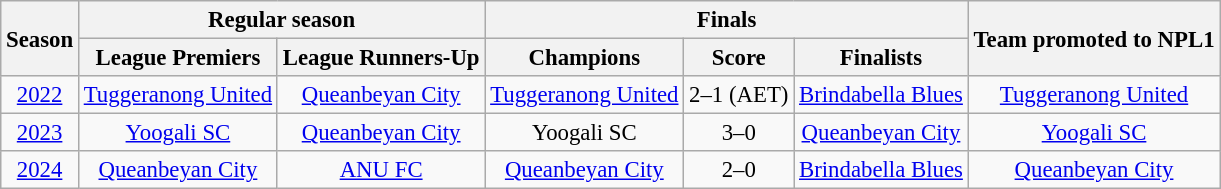<table class="wikitable" style="text-align:center; font-size:95%">
<tr>
<th rowspan=2>Season</th>
<th colspan=2>Regular season</th>
<th colspan=3>Finals</th>
<th rowspan=2>Team promoted to NPL1</th>
</tr>
<tr>
<th>League Premiers</th>
<th>League Runners-Up</th>
<th>Champions</th>
<th>Score</th>
<th>Finalists</th>
</tr>
<tr>
<td><a href='#'>2022</a></td>
<td><a href='#'>Tuggeranong United</a></td>
<td><a href='#'>Queanbeyan City</a></td>
<td><a href='#'>Tuggeranong United</a></td>
<td>2–1 (AET)</td>
<td><a href='#'>Brindabella Blues</a></td>
<td><a href='#'>Tuggeranong United</a></td>
</tr>
<tr>
<td><a href='#'>2023</a></td>
<td><a href='#'>Yoogali SC</a></td>
<td><a href='#'>Queanbeyan City</a></td>
<td>Yoogali SC</td>
<td>3–0</td>
<td><a href='#'>Queanbeyan City</a></td>
<td><a href='#'>Yoogali SC</a></td>
</tr>
<tr>
<td><a href='#'>2024</a></td>
<td><a href='#'>Queanbeyan City</a></td>
<td><a href='#'>ANU FC</a></td>
<td><a href='#'>Queanbeyan City</a></td>
<td>2–0</td>
<td><a href='#'>Brindabella Blues</a></td>
<td><a href='#'>Queanbeyan City</a></td>
</tr>
</table>
